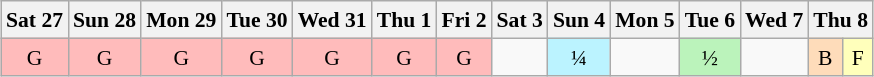<table class="wikitable" style="margin:0.5em auto; font-size:90%; line-height:1.25em;text-align:center">
<tr>
<th>Sat 27</th>
<th>Sun 28</th>
<th>Mon 29</th>
<th>Tue 30</th>
<th>Wed 31</th>
<th>Thu 1</th>
<th>Fri 2</th>
<th>Sat 3</th>
<th>Sun 4</th>
<th>Mon 5</th>
<th>Tue 6</th>
<th>Wed 7</th>
<th colspan="2">Thu 8</th>
</tr>
<tr>
<td bgcolor="#FFBBBB">G</td>
<td bgcolor="#FFBBBB">G</td>
<td bgcolor="#FFBBBB">G</td>
<td bgcolor="#FFBBBB">G</td>
<td bgcolor="#FFBBBB">G</td>
<td bgcolor="#FFBBBB">G</td>
<td bgcolor="#FFBBBB">G</td>
<td></td>
<td bgcolor="#BBF3FF">¼</td>
<td></td>
<td bgcolor="#BBF3BB">½</td>
<td></td>
<td bgcolor="#FEDCBA">B</td>
<td bgcolor="#FFFFBB">F</td>
</tr>
</table>
